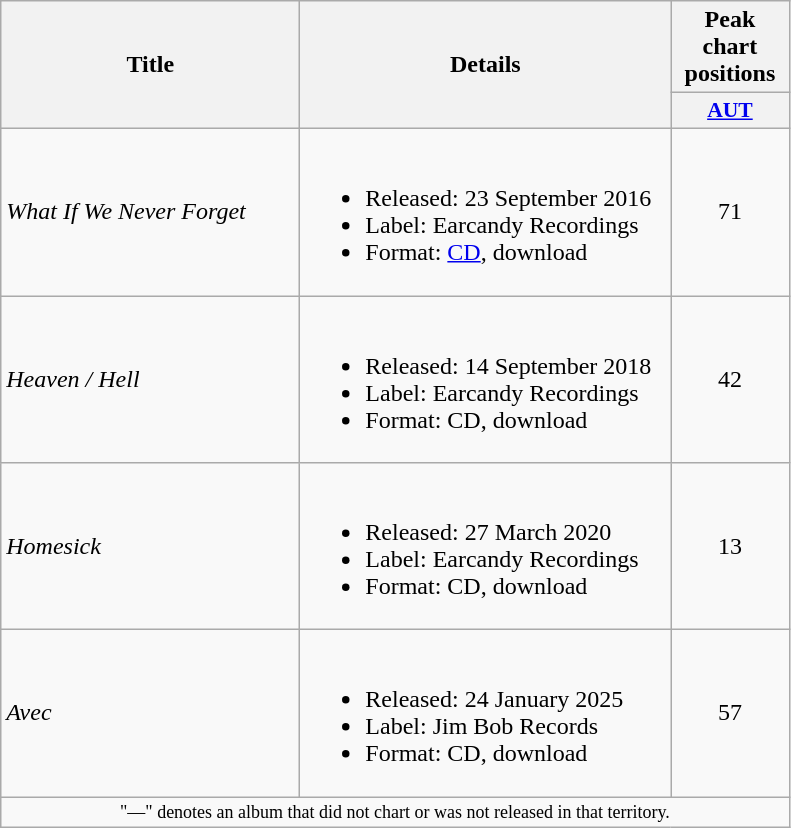<table class="wikitable plainrowheaders" style="text-align:left;" border="1">
<tr>
<th scope="col" rowspan="2" style="width:12em;">Title</th>
<th scope="col" rowspan="2" style="width:15em;">Details</th>
<th scope="col" colspan="1">Peak chart positions</th>
</tr>
<tr>
<th scope="col" style="width:5em;font-size:90%;"><a href='#'>AUT</a><br></th>
</tr>
<tr>
<td><em>What If We Never Forget</em></td>
<td><br><ul><li>Released: 23 September 2016</li><li>Label: Earcandy Recordings</li><li>Format: <a href='#'>CD</a>, download</li></ul></td>
<td style="text-align:center;">71</td>
</tr>
<tr>
<td><em>Heaven / Hell</em></td>
<td><br><ul><li>Released: 14 September 2018</li><li>Label: Earcandy Recordings</li><li>Format: CD, download</li></ul></td>
<td style="text-align:center;">42</td>
</tr>
<tr>
<td><em>Homesick</em></td>
<td><br><ul><li>Released: 27 March 2020</li><li>Label: Earcandy Recordings</li><li>Format: CD, download</li></ul></td>
<td style="text-align:center;">13</td>
</tr>
<tr>
<td><em>Avec</em></td>
<td><br><ul><li>Released: 24 January 2025</li><li>Label: Jim Bob Records</li><li>Format: CD, download</li></ul></td>
<td style="text-align:center;">57</td>
</tr>
<tr>
<td colspan="4" style="font-size:9pt;text-align:center;">"—" denotes an album that did not chart or was not released in that territory.</td>
</tr>
</table>
